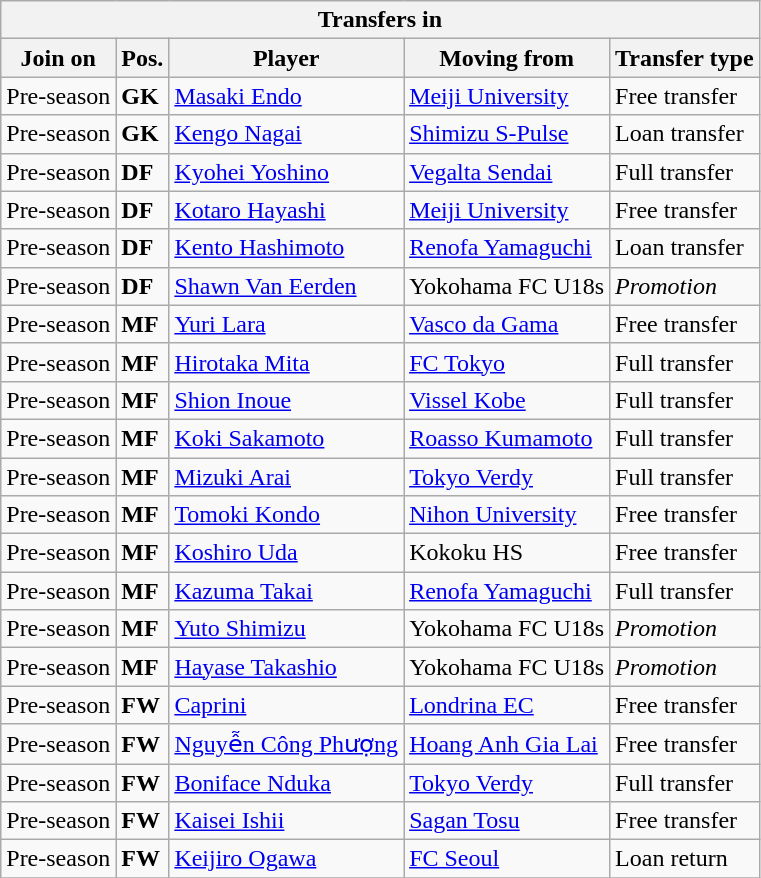<table class="wikitable sortable" style=“text-align:left;>
<tr>
<th colspan="5">Transfers in</th>
</tr>
<tr>
<th>Join on</th>
<th>Pos.</th>
<th>Player</th>
<th>Moving from</th>
<th>Transfer type</th>
</tr>
<tr>
<td>Pre-season</td>
<td><strong>GK</strong></td>
<td> <a href='#'>Masaki Endo</a></td>
<td> <a href='#'>Meiji University</a></td>
<td>Free transfer</td>
</tr>
<tr>
<td>Pre-season</td>
<td><strong>GK</strong></td>
<td> <a href='#'>Kengo Nagai</a></td>
<td> <a href='#'>Shimizu S-Pulse</a></td>
<td>Loan transfer</td>
</tr>
<tr>
<td>Pre-season</td>
<td><strong>DF</strong></td>
<td> <a href='#'>Kyohei Yoshino</a></td>
<td> <a href='#'>Vegalta Sendai</a></td>
<td>Full transfer</td>
</tr>
<tr>
<td>Pre-season</td>
<td><strong>DF</strong></td>
<td> <a href='#'>Kotaro Hayashi</a></td>
<td> <a href='#'>Meiji University</a></td>
<td>Free transfer</td>
</tr>
<tr>
<td>Pre-season</td>
<td><strong>DF</strong></td>
<td> <a href='#'>Kento Hashimoto</a></td>
<td> <a href='#'>Renofa Yamaguchi</a></td>
<td>Loan transfer</td>
</tr>
<tr>
<td>Pre-season</td>
<td><strong>DF</strong></td>
<td> <a href='#'>Shawn Van Eerden</a></td>
<td>Yokohama FC U18s</td>
<td><em>Promotion</em></td>
</tr>
<tr>
<td>Pre-season</td>
<td><strong>MF</strong></td>
<td> <a href='#'>Yuri Lara</a></td>
<td> <a href='#'>Vasco da Gama</a></td>
<td>Free transfer</td>
</tr>
<tr>
<td>Pre-season</td>
<td><strong>MF</strong></td>
<td> <a href='#'>Hirotaka Mita</a></td>
<td> <a href='#'>FC Tokyo</a></td>
<td>Full transfer</td>
</tr>
<tr>
<td>Pre-season</td>
<td><strong>MF</strong></td>
<td> <a href='#'>Shion Inoue</a></td>
<td> <a href='#'>Vissel Kobe</a></td>
<td>Full transfer</td>
</tr>
<tr>
<td>Pre-season</td>
<td><strong>MF</strong></td>
<td> <a href='#'>Koki Sakamoto</a></td>
<td> <a href='#'>Roasso Kumamoto</a></td>
<td>Full transfer</td>
</tr>
<tr>
<td>Pre-season</td>
<td><strong>MF</strong></td>
<td> <a href='#'>Mizuki Arai</a></td>
<td> <a href='#'>Tokyo Verdy</a></td>
<td>Full transfer</td>
</tr>
<tr>
<td>Pre-season</td>
<td><strong>MF</strong></td>
<td> <a href='#'>Tomoki Kondo</a></td>
<td> <a href='#'>Nihon University</a></td>
<td>Free transfer</td>
</tr>
<tr>
<td>Pre-season</td>
<td><strong>MF</strong></td>
<td> <a href='#'>Koshiro Uda</a></td>
<td> Kokoku HS</td>
<td>Free transfer</td>
</tr>
<tr>
<td>Pre-season</td>
<td><strong>MF</strong></td>
<td> <a href='#'>Kazuma Takai</a></td>
<td> <a href='#'>Renofa Yamaguchi</a></td>
<td>Full transfer</td>
</tr>
<tr>
<td>Pre-season</td>
<td><strong>MF</strong></td>
<td> <a href='#'>Yuto Shimizu</a></td>
<td>Yokohama FC U18s</td>
<td><em>Promotion</em></td>
</tr>
<tr>
<td>Pre-season</td>
<td><strong>MF</strong></td>
<td> <a href='#'>Hayase Takashio</a></td>
<td>Yokohama FC U18s</td>
<td><em>Promotion</em></td>
</tr>
<tr>
<td>Pre-season</td>
<td><strong>FW</strong></td>
<td> <a href='#'>Caprini</a></td>
<td> <a href='#'>Londrina EC</a></td>
<td>Free transfer</td>
</tr>
<tr>
<td>Pre-season</td>
<td><strong>FW</strong></td>
<td> <a href='#'>Nguyễn Công Phượng</a></td>
<td> <a href='#'>Hoang Anh Gia Lai</a></td>
<td>Free transfer</td>
</tr>
<tr>
<td>Pre-season</td>
<td><strong>FW</strong></td>
<td> <a href='#'>Boniface Nduka</a></td>
<td> <a href='#'>Tokyo Verdy</a></td>
<td>Full transfer</td>
</tr>
<tr>
<td>Pre-season</td>
<td><strong>FW</strong></td>
<td> <a href='#'>Kaisei Ishii</a></td>
<td> <a href='#'>Sagan Tosu</a></td>
<td>Free transfer</td>
</tr>
<tr>
<td>Pre-season</td>
<td><strong>FW</strong></td>
<td> <a href='#'>Keijiro Ogawa</a></td>
<td> <a href='#'>FC Seoul</a></td>
<td>Loan return</td>
</tr>
<tr>
</tr>
</table>
